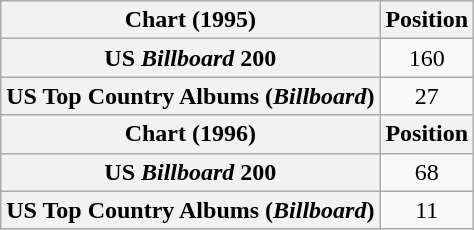<table class="wikitable plainrowheaders" style="text-align:center">
<tr>
<th scope="col">Chart (1995)</th>
<th scope="col">Position</th>
</tr>
<tr>
<th scope="row">US <em>Billboard</em> 200</th>
<td>160</td>
</tr>
<tr>
<th scope="row">US Top Country Albums (<em>Billboard</em>)</th>
<td>27</td>
</tr>
<tr>
<th scope="col">Chart (1996)</th>
<th scope="col">Position</th>
</tr>
<tr>
<th scope="row">US <em>Billboard</em> 200</th>
<td>68</td>
</tr>
<tr>
<th scope="row">US Top Country Albums (<em>Billboard</em>)</th>
<td>11</td>
</tr>
</table>
